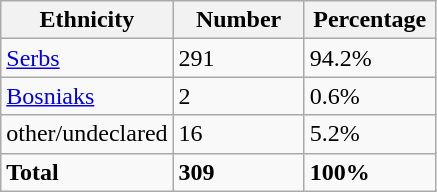<table class="wikitable">
<tr>
<th width="100px">Ethnicity</th>
<th width="80px">Number</th>
<th width="80px">Percentage</th>
</tr>
<tr>
<td><a href='#'>Serbs</a></td>
<td>291</td>
<td>94.2%</td>
</tr>
<tr>
<td><a href='#'>Bosniaks</a></td>
<td>2</td>
<td>0.6%</td>
</tr>
<tr>
<td>other/undeclared</td>
<td>16</td>
<td>5.2%</td>
</tr>
<tr>
<td><strong>Total</strong></td>
<td><strong>309</strong></td>
<td><strong>100%</strong></td>
</tr>
</table>
